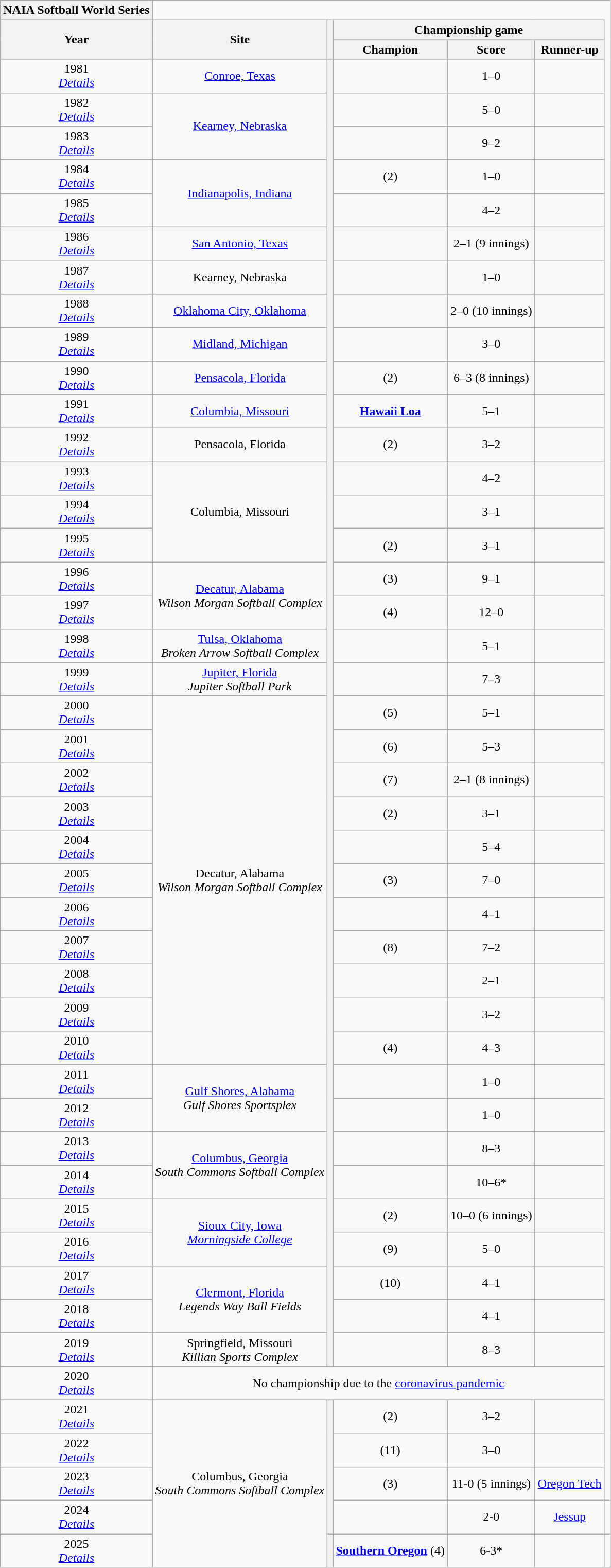<table class="wikitable" style="text-align:center">
<tr>
<th style=>NAIA Softball World Series</th>
</tr>
<tr>
<th rowspan=2>Year</th>
<th rowspan=2>Site</th>
<th rowspan=2></th>
<th colspan=3>Championship game</th>
</tr>
<tr>
<th>Champion</th>
<th>Score</th>
<th>Runner-up</th>
</tr>
<tr>
<td>1981<br><em><a href='#'>Details</a></em></td>
<td><a href='#'>Conroe, Texas</a></td>
<th rowspan=39></th>
<td><strong></strong></td>
<td>1–0</td>
<td></td>
</tr>
<tr>
<td>1982<br><em><a href='#'>Details</a></em></td>
<td rowspan=2><a href='#'>Kearney, Nebraska</a></td>
<td><strong></strong></td>
<td>5–0</td>
<td></td>
</tr>
<tr>
<td>1983<br><em><a href='#'>Details</a></em></td>
<td><strong></strong></td>
<td>9–2</td>
<td></td>
</tr>
<tr>
<td>1984<br><em><a href='#'>Details</a></em></td>
<td rowspan=2><a href='#'>Indianapolis, Indiana</a></td>
<td><strong></strong> (2)</td>
<td>1–0</td>
<td></td>
</tr>
<tr>
<td>1985<br><em><a href='#'>Details</a></em></td>
<td><strong></strong></td>
<td>4–2</td>
<td></td>
</tr>
<tr>
<td>1986<br><em><a href='#'>Details</a></em></td>
<td><a href='#'>San Antonio, Texas</a></td>
<td><strong></strong></td>
<td>2–1 (9 innings)</td>
<td></td>
</tr>
<tr>
<td>1987<br><em><a href='#'>Details</a></em></td>
<td>Kearney, Nebraska</td>
<td><strong></strong></td>
<td>1–0</td>
<td></td>
</tr>
<tr>
<td>1988<br><em><a href='#'>Details</a></em></td>
<td><a href='#'>Oklahoma City, Oklahoma</a></td>
<td><strong></strong></td>
<td>2–0 (10 innings)</td>
<td></td>
</tr>
<tr>
<td>1989<br><em><a href='#'>Details</a></em></td>
<td><a href='#'>Midland, Michigan</a></td>
<td><strong></strong></td>
<td>3–0</td>
<td></td>
</tr>
<tr>
<td>1990<br><em><a href='#'>Details</a></em></td>
<td><a href='#'>Pensacola, Florida</a></td>
<td><strong></strong> (2)</td>
<td>6–3 (8 innings)</td>
<td></td>
</tr>
<tr>
<td>1991<br><em><a href='#'>Details</a></em></td>
<td><a href='#'>Columbia, Missouri</a></td>
<td><strong><a href='#'>Hawaii Loa</a></strong></td>
<td>5–1</td>
<td></td>
</tr>
<tr>
<td>1992<br><em><a href='#'>Details</a></em></td>
<td>Pensacola, Florida</td>
<td><strong></strong> (2)</td>
<td>3–2</td>
<td></td>
</tr>
<tr>
<td>1993<br><em><a href='#'>Details</a></em></td>
<td rowspan=3>Columbia, Missouri</td>
<td><strong></strong></td>
<td>4–2</td>
<td></td>
</tr>
<tr>
<td>1994<br><em><a href='#'>Details</a></em></td>
<td><strong></strong></td>
<td>3–1</td>
<td></td>
</tr>
<tr>
<td>1995<br><em><a href='#'>Details</a></em></td>
<td><strong></strong> (2)</td>
<td>3–1</td>
<td></td>
</tr>
<tr>
<td>1996<br><em><a href='#'>Details</a></em></td>
<td rowspan=2><a href='#'>Decatur, Alabama</a><br><em>Wilson Morgan</em> <em>Softball Complex</em></td>
<td><strong></strong> (3)</td>
<td>9–1</td>
<td></td>
</tr>
<tr>
<td>1997<br><em><a href='#'>Details</a></em></td>
<td><strong></strong> (4)</td>
<td>12–0</td>
<td></td>
</tr>
<tr>
<td>1998<br><em><a href='#'>Details</a></em></td>
<td><a href='#'>Tulsa, Oklahoma</a><br><em>Broken Arrow Softball Complex</em></td>
<td><strong></strong></td>
<td>5–1</td>
<td></td>
</tr>
<tr>
<td>1999<br><em><a href='#'>Details</a></em></td>
<td><a href='#'>Jupiter, Florida</a><br><em>Jupiter Softball Park</em></td>
<td><strong></strong></td>
<td>7–3</td>
<td></td>
</tr>
<tr>
<td>2000<br><em><a href='#'>Details</a></em></td>
<td rowspan=11>Decatur, Alabama<br><em>Wilson Morgan</em> <em>Softball Complex</em></td>
<td><strong></strong> (5)</td>
<td>5–1</td>
<td></td>
</tr>
<tr>
<td>2001<br><em><a href='#'>Details</a></em></td>
<td><strong></strong> (6)</td>
<td>5–3</td>
<td></td>
</tr>
<tr>
<td>2002<br><em><a href='#'>Details</a></em></td>
<td><strong></strong> (7)</td>
<td>2–1 (8 innings)</td>
<td></td>
</tr>
<tr>
<td>2003<br><em><a href='#'>Details</a></em></td>
<td><strong></strong> (2)</td>
<td>3–1</td>
<td></td>
</tr>
<tr>
<td>2004<br><em><a href='#'>Details</a></em></td>
<td><strong></strong></td>
<td>5–4</td>
<td></td>
</tr>
<tr>
<td>2005<br><em><a href='#'>Details</a></em></td>
<td><strong></strong> (3)</td>
<td>7–0</td>
<td></td>
</tr>
<tr>
<td>2006<br><em><a href='#'>Details</a></em></td>
<td><strong></strong></td>
<td>4–1</td>
<td></td>
</tr>
<tr>
<td>2007<br><em><a href='#'>Details</a></em></td>
<td><strong></strong> (8)</td>
<td>7–2</td>
<td></td>
</tr>
<tr>
<td>2008<br><em><a href='#'>Details</a></em></td>
<td><strong></strong></td>
<td>2–1</td>
<td></td>
</tr>
<tr>
<td>2009<br><em><a href='#'>Details</a></em></td>
<td><strong></strong></td>
<td>3–2</td>
<td></td>
</tr>
<tr>
<td>2010<br><em><a href='#'>Details</a></em></td>
<td><strong></strong> (4)</td>
<td>4–3</td>
<td></td>
</tr>
<tr>
<td>2011<br><em><a href='#'>Details</a></em></td>
<td rowspan=2><a href='#'>Gulf Shores, Alabama</a><br><em>Gulf Shores Sportsplex</em></td>
<td><strong></strong></td>
<td>1–0</td>
<td></td>
</tr>
<tr>
<td>2012<br><em><a href='#'>Details</a></em></td>
<td><strong></strong></td>
<td>1–0</td>
<td></td>
</tr>
<tr>
<td>2013<br><em><a href='#'>Details</a></em></td>
<td rowspan=2><a href='#'>Columbus, Georgia</a><br><em>South Commons</em> <em>Softball Complex</em></td>
<td><strong></strong></td>
<td>8–3</td>
<td></td>
</tr>
<tr>
<td>2014<br><em><a href='#'>Details</a></em></td>
<td><strong></strong></td>
<td>10–6*</td>
<td></td>
</tr>
<tr>
<td>2015<br><em><a href='#'>Details</a></em></td>
<td rowspan=2><a href='#'>Sioux City, Iowa</a><br><em><a href='#'>Morningside College</a></em></td>
<td><strong></strong> (2)</td>
<td>10–0 (6 innings)</td>
<td></td>
</tr>
<tr>
<td>2016<br><em><a href='#'>Details</a></em></td>
<td><strong></strong> (9)</td>
<td>5–0</td>
<td></td>
</tr>
<tr>
<td>2017<br><em><a href='#'>Details</a></em></td>
<td rowspan=2><a href='#'>Clermont, Florida</a><br><em>Legends Way Ball Fields</em></td>
<td><strong></strong> (10)</td>
<td>4–1</td>
<td></td>
</tr>
<tr>
<td>2018<br><em><a href='#'>Details</a></em></td>
<td><strong></strong></td>
<td>4–1</td>
<td></td>
</tr>
<tr>
<td>2019<br><em><a href='#'>Details</a></em></td>
<td>Springfield, Missouri<br><em>Killian Sports Complex</em></td>
<td><strong></strong></td>
<td>8–3</td>
<td></td>
</tr>
<tr>
<td>2020<br><em><a href='#'>Details</a></em></td>
<td colspan=5>No championship due to the <a href='#'>coronavirus pandemic</a></td>
</tr>
<tr>
<td>2021 <br><em><a href='#'>Details</a></em></td>
<td rowspan="5">Columbus, Georgia<br><em>South Commons</em> <em>Softball Complex</em></td>
<th rowspan="4"></th>
<td><strong></strong> (2)</td>
<td>3–2</td>
<td></td>
</tr>
<tr>
<td>2022 <br><em><a href='#'>Details</a></em></td>
<td><strong></strong> (11)</td>
<td>3–0</td>
<td></td>
</tr>
<tr>
<td>2023 <br><em><a href='#'>Details</a></em></td>
<td><strong></strong> (3)</td>
<td>11-0 (5 innings)</td>
<td><a href='#'>Oregon Tech</a></td>
</tr>
<tr>
<td>2024<br><em><a href='#'>Details</a></em></td>
<td><strong></strong></td>
<td>2-0</td>
<td><a href='#'>Jessup</a></td>
<td></td>
</tr>
<tr>
<td>2025<br><em><a href='#'>Details</a></em></td>
<th></th>
<td><strong><a href='#'>Southern Oregon</a></strong> (4)</td>
<td>6-3*</td>
<td></td>
<td></td>
</tr>
</table>
